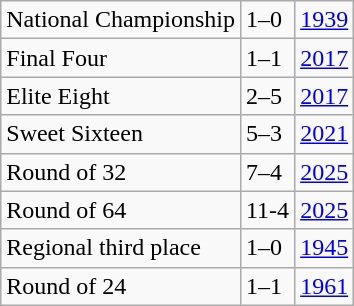<table class="wikitable">
<tr>
<td>National Championship</td>
<td>1–0</td>
<td><a href='#'>1939</a></td>
</tr>
<tr>
<td>Final Four</td>
<td>1–1</td>
<td><a href='#'>2017</a></td>
</tr>
<tr>
<td>Elite Eight</td>
<td>2–5</td>
<td><a href='#'>2017</a></td>
</tr>
<tr>
<td>Sweet Sixteen</td>
<td>5–3</td>
<td><a href='#'>2021</a></td>
</tr>
<tr>
<td>Round of 32</td>
<td>7–4</td>
<td><a href='#'>2025</a></td>
</tr>
<tr>
<td>Round of 64</td>
<td>11-4</td>
<td><a href='#'>2025</a></td>
</tr>
<tr>
<td>Regional third place</td>
<td>1–0</td>
<td><a href='#'>1945</a></td>
</tr>
<tr>
<td>Round of 24</td>
<td>1–1</td>
<td><a href='#'>1961</a></td>
</tr>
</table>
